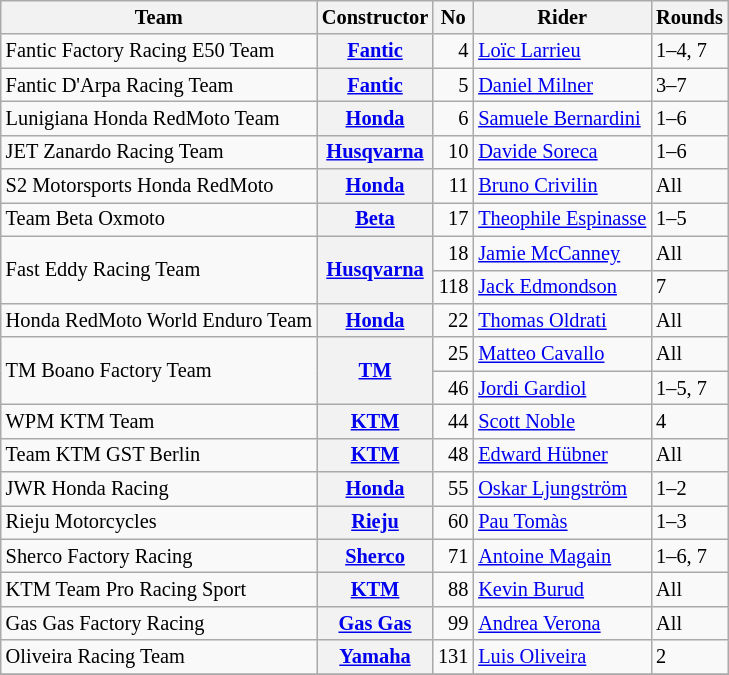<table class="wikitable" style="font-size: 85%;">
<tr>
<th>Team</th>
<th>Constructor</th>
<th>No</th>
<th>Rider</th>
<th>Rounds</th>
</tr>
<tr>
<td>Fantic Factory Racing E50 Team</td>
<th><a href='#'>Fantic</a></th>
<td align="right">4</td>
<td> <a href='#'>Loïc Larrieu</a></td>
<td>1–4, 7</td>
</tr>
<tr>
<td>Fantic D'Arpa Racing Team</td>
<th><a href='#'>Fantic</a></th>
<td align="right">5</td>
<td> <a href='#'>Daniel Milner</a></td>
<td>3–7</td>
</tr>
<tr>
<td>Lunigiana Honda RedMoto Team</td>
<th><a href='#'>Honda</a></th>
<td align="right">6</td>
<td> <a href='#'>Samuele Bernardini</a></td>
<td>1–6</td>
</tr>
<tr>
<td>JET Zanardo Racing Team</td>
<th><a href='#'>Husqvarna</a></th>
<td align="right">10</td>
<td> <a href='#'>Davide Soreca</a></td>
<td>1–6</td>
</tr>
<tr>
<td>S2 Motorsports Honda RedMoto</td>
<th><a href='#'>Honda</a></th>
<td align="right">11</td>
<td> <a href='#'>Bruno Crivilin</a></td>
<td>All</td>
</tr>
<tr>
<td>Team Beta Oxmoto</td>
<th><a href='#'>Beta</a></th>
<td align="right">17</td>
<td> <a href='#'>Theophile Espinasse</a></td>
<td>1–5</td>
</tr>
<tr>
<td rowspan=2>Fast Eddy Racing Team</td>
<th rowspan=2><a href='#'>Husqvarna</a></th>
<td align="right">18</td>
<td> <a href='#'>Jamie McCanney</a></td>
<td>All</td>
</tr>
<tr>
<td align="right">118</td>
<td> <a href='#'>Jack Edmondson</a></td>
<td>7</td>
</tr>
<tr>
<td>Honda RedMoto World Enduro Team</td>
<th><a href='#'>Honda</a></th>
<td align="right">22</td>
<td> <a href='#'>Thomas Oldrati</a></td>
<td>All</td>
</tr>
<tr>
<td rowspan=2>TM Boano Factory Team</td>
<th rowspan=2><a href='#'>TM</a></th>
<td align="right">25</td>
<td> <a href='#'>Matteo Cavallo</a></td>
<td>All</td>
</tr>
<tr>
<td align="right">46</td>
<td> <a href='#'>Jordi Gardiol</a></td>
<td>1–5, 7</td>
</tr>
<tr>
<td>WPM KTM Team</td>
<th><a href='#'>KTM</a></th>
<td align="right">44</td>
<td> <a href='#'>Scott Noble</a></td>
<td>4</td>
</tr>
<tr>
<td>Team KTM GST Berlin</td>
<th><a href='#'>KTM</a></th>
<td align="right">48</td>
<td> <a href='#'>Edward Hübner</a></td>
<td>All</td>
</tr>
<tr>
<td>JWR Honda Racing</td>
<th><a href='#'>Honda</a></th>
<td align="right">55</td>
<td> <a href='#'>Oskar Ljungström</a></td>
<td>1–2</td>
</tr>
<tr>
<td>Rieju Motorcycles</td>
<th><a href='#'>Rieju</a></th>
<td align="right">60</td>
<td> <a href='#'>Pau Tomàs</a></td>
<td>1–3</td>
</tr>
<tr>
<td>Sherco Factory Racing</td>
<th><a href='#'>Sherco</a></th>
<td align="right">71</td>
<td> <a href='#'>Antoine Magain</a></td>
<td>1–6, 7</td>
</tr>
<tr>
<td>KTM Team Pro Racing Sport</td>
<th><a href='#'>KTM</a></th>
<td align="right">88</td>
<td> <a href='#'>Kevin Burud</a></td>
<td>All</td>
</tr>
<tr>
<td>Gas Gas Factory Racing</td>
<th><a href='#'>Gas Gas</a></th>
<td align="right">99</td>
<td> <a href='#'>Andrea Verona</a></td>
<td>All</td>
</tr>
<tr>
<td>Oliveira Racing Team</td>
<th><a href='#'>Yamaha</a></th>
<td align="right">131</td>
<td> <a href='#'>Luis Oliveira</a></td>
<td>2</td>
</tr>
<tr>
</tr>
</table>
